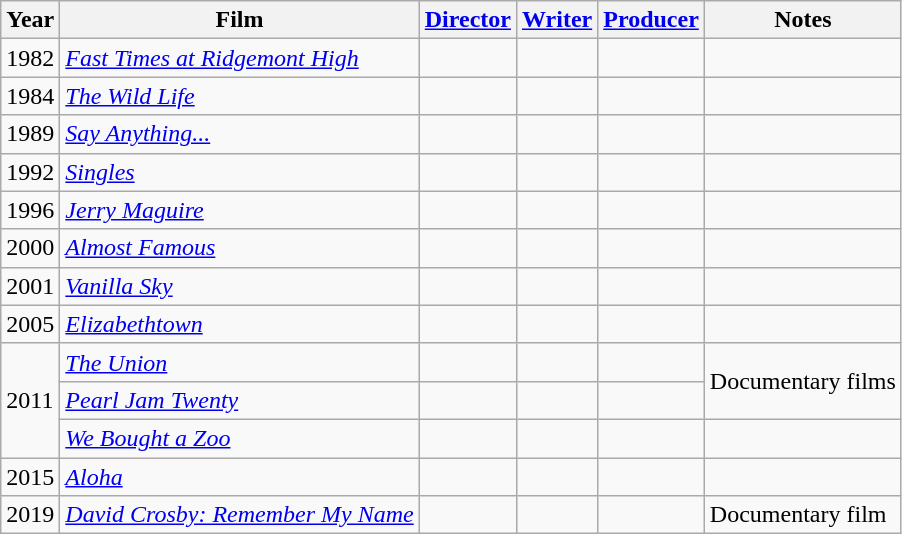<table class="wikitable">
<tr>
<th>Year</th>
<th>Film</th>
<th><a href='#'>Director</a></th>
<th><a href='#'>Writer</a></th>
<th><a href='#'>Producer</a></th>
<th>Notes</th>
</tr>
<tr>
<td>1982</td>
<td><em><a href='#'>Fast Times at Ridgemont High</a></em></td>
<td></td>
<td></td>
<td></td>
<td></td>
</tr>
<tr>
<td>1984</td>
<td><em><a href='#'>The Wild Life</a></em></td>
<td></td>
<td></td>
<td></td>
<td></td>
</tr>
<tr>
<td>1989</td>
<td><em><a href='#'>Say Anything...</a></em></td>
<td></td>
<td></td>
<td></td>
<td></td>
</tr>
<tr>
<td>1992</td>
<td><em><a href='#'>Singles</a></em></td>
<td></td>
<td></td>
<td></td>
<td></td>
</tr>
<tr>
<td>1996</td>
<td><em><a href='#'>Jerry Maguire</a></em></td>
<td></td>
<td></td>
<td></td>
<td></td>
</tr>
<tr>
<td>2000</td>
<td><em><a href='#'>Almost Famous</a></em></td>
<td></td>
<td></td>
<td></td>
<td></td>
</tr>
<tr>
<td>2001</td>
<td><em><a href='#'>Vanilla Sky</a></em></td>
<td></td>
<td></td>
<td></td>
<td></td>
</tr>
<tr>
<td>2005</td>
<td><em><a href='#'>Elizabethtown</a></em></td>
<td></td>
<td></td>
<td></td>
<td></td>
</tr>
<tr>
<td rowspan="3">2011</td>
<td><em><a href='#'>The Union</a></em></td>
<td></td>
<td></td>
<td></td>
<td rowspan="2">Documentary films</td>
</tr>
<tr>
<td><em><a href='#'>Pearl Jam Twenty</a></em></td>
<td></td>
<td></td>
<td></td>
</tr>
<tr>
<td><em><a href='#'>We Bought a Zoo</a></em></td>
<td></td>
<td></td>
<td></td>
<td></td>
</tr>
<tr>
<td>2015</td>
<td><em><a href='#'>Aloha</a></em></td>
<td></td>
<td></td>
<td></td>
<td></td>
</tr>
<tr>
<td>2019</td>
<td><em><a href='#'>David Crosby: Remember My Name</a></em></td>
<td></td>
<td></td>
<td></td>
<td>Documentary film</td>
</tr>
</table>
